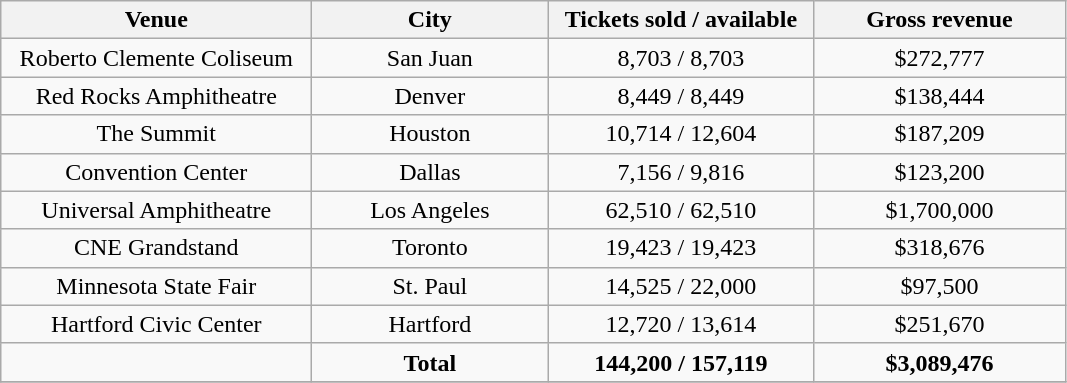<table class="wikitable">
<tr>
<th width="200" rowspan="1">Venue</th>
<th width="150" rowspan="1">City</th>
<th width="170" rowspan="1">Tickets sold / available</th>
<th width="160" rowspan="1">Gross revenue</th>
</tr>
<tr>
<td align="center">Roberto Clemente Coliseum</td>
<td align="center">San Juan</td>
<td align="center">8,703 / 8,703</td>
<td align="center">$272,777</td>
</tr>
<tr>
<td align="center">Red Rocks Amphitheatre</td>
<td align="center">Denver</td>
<td align="center">8,449 / 8,449</td>
<td align="center">$138,444</td>
</tr>
<tr>
<td align="center">The Summit</td>
<td align="center">Houston</td>
<td align="center">10,714 / 12,604</td>
<td align="center">$187,209</td>
</tr>
<tr>
<td align="center">Convention Center</td>
<td align="center">Dallas</td>
<td align="center">7,156 / 9,816</td>
<td align="center">$123,200</td>
</tr>
<tr>
<td align="center">Universal Amphitheatre</td>
<td align="center">Los Angeles</td>
<td align="center">62,510 / 62,510</td>
<td align="center">$1,700,000</td>
</tr>
<tr>
<td align="center">CNE Grandstand</td>
<td align="center">Toronto</td>
<td align="center">19,423 / 19,423</td>
<td align="center">$318,676</td>
</tr>
<tr>
<td align="center">Minnesota State Fair</td>
<td align="center">St. Paul</td>
<td align="center">14,525 / 22,000</td>
<td align="center">$97,500</td>
</tr>
<tr>
<td align="center">Hartford Civic Center</td>
<td align="center">Hartford</td>
<td align="center">12,720 / 13,614</td>
<td align="center">$251,670</td>
</tr>
<tr>
<td align="center"></td>
<td align="center"><strong>Total</strong></td>
<td align="center"><strong>144,200 / 157,119</strong></td>
<td align="center"><strong>$3,089,476</strong></td>
</tr>
<tr>
</tr>
</table>
